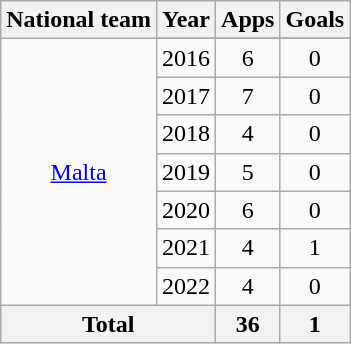<table class=wikitable style=text-align:center>
<tr>
<th>National team</th>
<th>Year</th>
<th>Apps</th>
<th>Goals</th>
</tr>
<tr>
<td rowspan=8><a href='#'>Malta</a></td>
</tr>
<tr>
<td>2016</td>
<td>6</td>
<td>0</td>
</tr>
<tr>
<td>2017</td>
<td>7</td>
<td>0</td>
</tr>
<tr>
<td>2018</td>
<td>4</td>
<td>0</td>
</tr>
<tr>
<td>2019</td>
<td>5</td>
<td>0</td>
</tr>
<tr>
<td>2020</td>
<td>6</td>
<td>0</td>
</tr>
<tr>
<td>2021</td>
<td>4</td>
<td>1</td>
</tr>
<tr>
<td>2022</td>
<td>4</td>
<td>0</td>
</tr>
<tr>
<th colspan=2>Total</th>
<th>36</th>
<th>1</th>
</tr>
</table>
